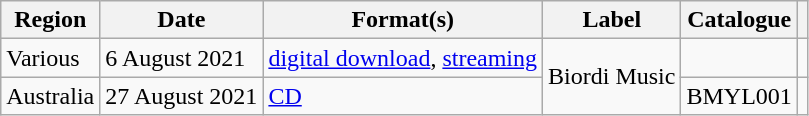<table class="wikitable plainrowheaders">
<tr>
<th scope="col">Region</th>
<th scope="col">Date</th>
<th scope="col">Format(s)</th>
<th scope="col">Label</th>
<th scope="col">Catalogue</th>
<th scope="col"></th>
</tr>
<tr>
<td>Various</td>
<td>6 August 2021</td>
<td><a href='#'>digital download</a>, <a href='#'>streaming</a></td>
<td rowspan="2">Biordi Music</td>
<td></td>
<td style="text-align:center;"></td>
</tr>
<tr>
<td>Australia</td>
<td>27 August 2021</td>
<td><a href='#'>CD</a></td>
<td>BMYL001</td>
<td style="text-align:center;"></td>
</tr>
</table>
